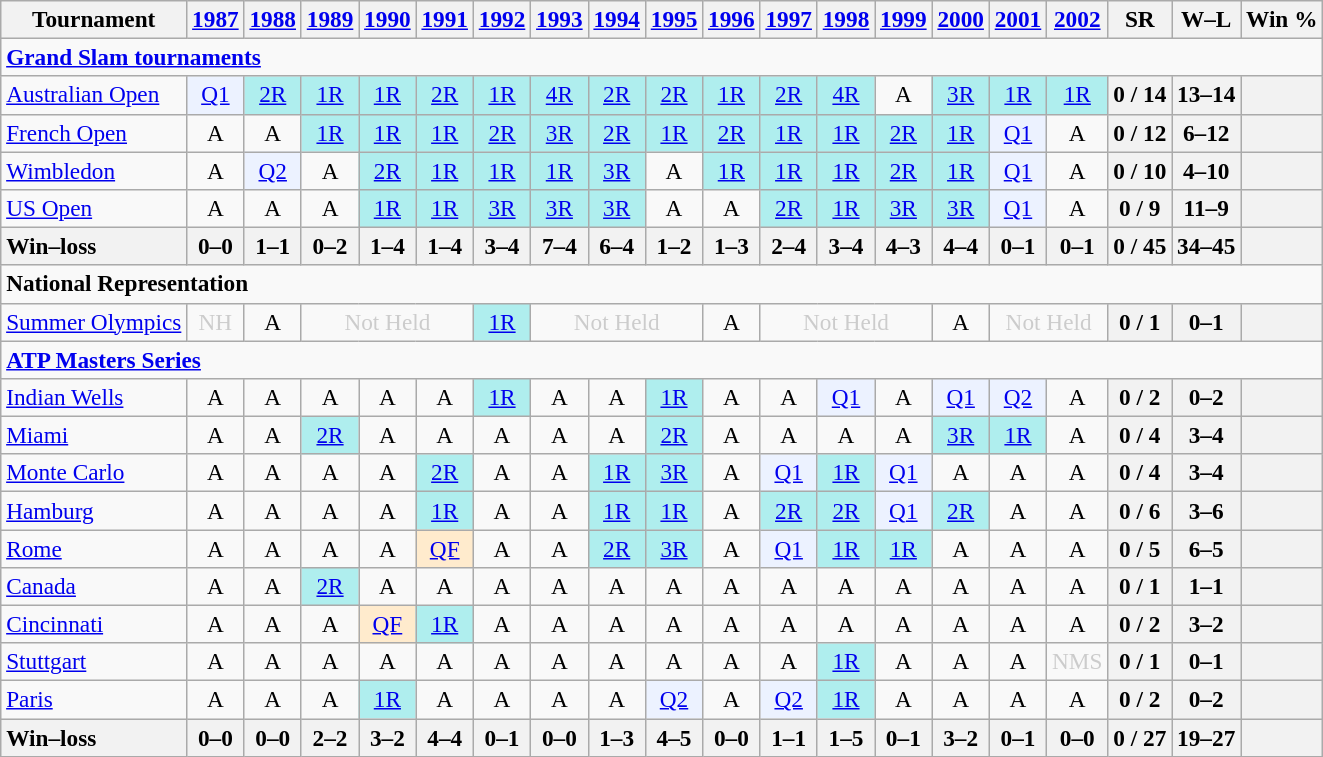<table class=wikitable style=text-align:center;font-size:97%>
<tr>
<th>Tournament</th>
<th><a href='#'>1987</a></th>
<th><a href='#'>1988</a></th>
<th><a href='#'>1989</a></th>
<th><a href='#'>1990</a></th>
<th><a href='#'>1991</a></th>
<th><a href='#'>1992</a></th>
<th><a href='#'>1993</a></th>
<th><a href='#'>1994</a></th>
<th><a href='#'>1995</a></th>
<th><a href='#'>1996</a></th>
<th><a href='#'>1997</a></th>
<th><a href='#'>1998</a></th>
<th><a href='#'>1999</a></th>
<th><a href='#'>2000</a></th>
<th><a href='#'>2001</a></th>
<th><a href='#'>2002</a></th>
<th>SR</th>
<th>W–L</th>
<th>Win %</th>
</tr>
<tr>
<td colspan=23 align=left><strong><a href='#'>Grand Slam tournaments</a></strong></td>
</tr>
<tr>
<td align=left><a href='#'>Australian Open</a></td>
<td bgcolor=ecf2ff><a href='#'>Q1</a></td>
<td bgcolor=afeeee><a href='#'>2R</a></td>
<td bgcolor=afeeee><a href='#'>1R</a></td>
<td bgcolor=afeeee><a href='#'>1R</a></td>
<td bgcolor=afeeee><a href='#'>2R</a></td>
<td bgcolor=afeeee><a href='#'>1R</a></td>
<td bgcolor=afeeee><a href='#'>4R</a></td>
<td bgcolor=afeeee><a href='#'>2R</a></td>
<td bgcolor=afeeee><a href='#'>2R</a></td>
<td bgcolor=afeeee><a href='#'>1R</a></td>
<td bgcolor=afeeee><a href='#'>2R</a></td>
<td bgcolor=afeeee><a href='#'>4R</a></td>
<td>A</td>
<td bgcolor=afeeee><a href='#'>3R</a></td>
<td bgcolor=afeeee><a href='#'>1R</a></td>
<td bgcolor=afeeee><a href='#'>1R</a></td>
<th>0 / 14</th>
<th>13–14</th>
<th></th>
</tr>
<tr>
<td align=left><a href='#'>French Open</a></td>
<td>A</td>
<td>A</td>
<td bgcolor=afeeee><a href='#'>1R</a></td>
<td bgcolor=afeeee><a href='#'>1R</a></td>
<td bgcolor=afeeee><a href='#'>1R</a></td>
<td bgcolor=afeeee><a href='#'>2R</a></td>
<td bgcolor=afeeee><a href='#'>3R</a></td>
<td bgcolor=afeeee><a href='#'>2R</a></td>
<td bgcolor=afeeee><a href='#'>1R</a></td>
<td bgcolor=afeeee><a href='#'>2R</a></td>
<td bgcolor=afeeee><a href='#'>1R</a></td>
<td bgcolor=afeeee><a href='#'>1R</a></td>
<td bgcolor=afeeee><a href='#'>2R</a></td>
<td bgcolor=afeeee><a href='#'>1R</a></td>
<td bgcolor=ecf2ff><a href='#'>Q1</a></td>
<td>A</td>
<th>0 / 12</th>
<th>6–12</th>
<th></th>
</tr>
<tr>
<td align=left><a href='#'>Wimbledon</a></td>
<td>A</td>
<td bgcolor=ecf2ff><a href='#'>Q2</a></td>
<td>A</td>
<td bgcolor=afeeee><a href='#'>2R</a></td>
<td bgcolor=afeeee><a href='#'>1R</a></td>
<td bgcolor=afeeee><a href='#'>1R</a></td>
<td bgcolor=afeeee><a href='#'>1R</a></td>
<td bgcolor=afeeee><a href='#'>3R</a></td>
<td>A</td>
<td bgcolor=afeeee><a href='#'>1R</a></td>
<td bgcolor=afeeee><a href='#'>1R</a></td>
<td bgcolor=afeeee><a href='#'>1R</a></td>
<td bgcolor=afeeee><a href='#'>2R</a></td>
<td bgcolor=afeeee><a href='#'>1R</a></td>
<td bgcolor=ecf2ff><a href='#'>Q1</a></td>
<td>A</td>
<th>0 / 10</th>
<th>4–10</th>
<th></th>
</tr>
<tr>
<td align=left><a href='#'>US Open</a></td>
<td>A</td>
<td>A</td>
<td>A</td>
<td bgcolor=afeeee><a href='#'>1R</a></td>
<td bgcolor=afeeee><a href='#'>1R</a></td>
<td bgcolor=afeeee><a href='#'>3R</a></td>
<td bgcolor=afeeee><a href='#'>3R</a></td>
<td bgcolor=afeeee><a href='#'>3R</a></td>
<td>A</td>
<td>A</td>
<td bgcolor=afeeee><a href='#'>2R</a></td>
<td bgcolor=afeeee><a href='#'>1R</a></td>
<td bgcolor=afeeee><a href='#'>3R</a></td>
<td bgcolor=afeeee><a href='#'>3R</a></td>
<td bgcolor=ecf2ff><a href='#'>Q1</a></td>
<td>A</td>
<th>0 / 9</th>
<th>11–9</th>
<th></th>
</tr>
<tr>
<th style=text-align:left>Win–loss</th>
<th>0–0</th>
<th>1–1</th>
<th>0–2</th>
<th>1–4</th>
<th>1–4</th>
<th>3–4</th>
<th>7–4</th>
<th>6–4</th>
<th>1–2</th>
<th>1–3</th>
<th>2–4</th>
<th>3–4</th>
<th>4–3</th>
<th>4–4</th>
<th>0–1</th>
<th>0–1</th>
<th>0 / 45</th>
<th>34–45</th>
<th></th>
</tr>
<tr>
<td colspan=22 align=left><strong>National Representation</strong></td>
</tr>
<tr>
<td align=left><a href='#'>Summer Olympics</a></td>
<td colspan=1 style=color:#cccccc>NH</td>
<td>A</td>
<td colspan=3 style=color:#cccccc>Not Held</td>
<td style=background:#afeeee><a href='#'>1R</a></td>
<td colspan=3 style=color:#cccccc>Not Held</td>
<td>A</td>
<td colspan=3 style=color:#cccccc>Not Held</td>
<td>A</td>
<td colspan=2 style=color:#cccccc>Not Held</td>
<th>0 / 1</th>
<th>0–1</th>
<th></th>
</tr>
<tr>
<td colspan=23 align=left><strong><a href='#'>ATP Masters Series</a></strong></td>
</tr>
<tr>
<td align=left><a href='#'>Indian Wells</a></td>
<td>A</td>
<td>A</td>
<td>A</td>
<td>A</td>
<td>A</td>
<td bgcolor=afeeee><a href='#'>1R</a></td>
<td>A</td>
<td>A</td>
<td bgcolor=afeeee><a href='#'>1R</a></td>
<td>A</td>
<td>A</td>
<td bgcolor=ecf2ff><a href='#'>Q1</a></td>
<td>A</td>
<td bgcolor=ecf2ff><a href='#'>Q1</a></td>
<td bgcolor=ecf2ff><a href='#'>Q2</a></td>
<td>A</td>
<th>0 / 2</th>
<th>0–2</th>
<th></th>
</tr>
<tr>
<td align=left><a href='#'>Miami</a></td>
<td>A</td>
<td>A</td>
<td bgcolor=afeeee><a href='#'>2R</a></td>
<td>A</td>
<td>A</td>
<td>A</td>
<td>A</td>
<td>A</td>
<td bgcolor=afeeee><a href='#'>2R</a></td>
<td>A</td>
<td>A</td>
<td>A</td>
<td>A</td>
<td bgcolor=afeeee><a href='#'>3R</a></td>
<td bgcolor=afeeee><a href='#'>1R</a></td>
<td>A</td>
<th>0 / 4</th>
<th>3–4</th>
<th></th>
</tr>
<tr>
<td align=left><a href='#'>Monte Carlo</a></td>
<td>A</td>
<td>A</td>
<td>A</td>
<td>A</td>
<td bgcolor=afeeee><a href='#'>2R</a></td>
<td>A</td>
<td>A</td>
<td bgcolor=afeeee><a href='#'>1R</a></td>
<td bgcolor=afeeee><a href='#'>3R</a></td>
<td>A</td>
<td bgcolor=ecf2ff><a href='#'>Q1</a></td>
<td bgcolor=afeeee><a href='#'>1R</a></td>
<td bgcolor=ecf2ff><a href='#'>Q1</a></td>
<td>A</td>
<td>A</td>
<td>A</td>
<th>0 / 4</th>
<th>3–4</th>
<th></th>
</tr>
<tr>
<td align=left><a href='#'>Hamburg</a></td>
<td>A</td>
<td>A</td>
<td>A</td>
<td>A</td>
<td bgcolor=afeeee><a href='#'>1R</a></td>
<td>A</td>
<td>A</td>
<td bgcolor=afeeee><a href='#'>1R</a></td>
<td bgcolor=afeeee><a href='#'>1R</a></td>
<td>A</td>
<td bgcolor=afeeee><a href='#'>2R</a></td>
<td bgcolor=afeeee><a href='#'>2R</a></td>
<td bgcolor=ecf2ff><a href='#'>Q1</a></td>
<td bgcolor=afeeee><a href='#'>2R</a></td>
<td>A</td>
<td>A</td>
<th>0 / 6</th>
<th>3–6</th>
<th></th>
</tr>
<tr>
<td align=left><a href='#'>Rome</a></td>
<td>A</td>
<td>A</td>
<td>A</td>
<td>A</td>
<td bgcolor=ffebcd><a href='#'>QF</a></td>
<td>A</td>
<td>A</td>
<td bgcolor=afeeee><a href='#'>2R</a></td>
<td bgcolor=afeeee><a href='#'>3R</a></td>
<td>A</td>
<td bgcolor=ecf2ff><a href='#'>Q1</a></td>
<td bgcolor=afeeee><a href='#'>1R</a></td>
<td bgcolor=afeeee><a href='#'>1R</a></td>
<td>A</td>
<td>A</td>
<td>A</td>
<th>0 / 5</th>
<th>6–5</th>
<th></th>
</tr>
<tr>
<td align=left><a href='#'>Canada</a></td>
<td>A</td>
<td>A</td>
<td bgcolor=afeeee><a href='#'>2R</a></td>
<td>A</td>
<td>A</td>
<td>A</td>
<td>A</td>
<td>A</td>
<td>A</td>
<td>A</td>
<td>A</td>
<td>A</td>
<td>A</td>
<td>A</td>
<td>A</td>
<td>A</td>
<th>0 / 1</th>
<th>1–1</th>
<th></th>
</tr>
<tr>
<td align=left><a href='#'>Cincinnati</a></td>
<td>A</td>
<td>A</td>
<td>A</td>
<td bgcolor=ffebcd><a href='#'>QF</a></td>
<td bgcolor=afeeee><a href='#'>1R</a></td>
<td>A</td>
<td>A</td>
<td>A</td>
<td>A</td>
<td>A</td>
<td>A</td>
<td>A</td>
<td>A</td>
<td>A</td>
<td>A</td>
<td>A</td>
<th>0 / 2</th>
<th>3–2</th>
<th></th>
</tr>
<tr>
<td align=left><a href='#'>Stuttgart</a></td>
<td>A</td>
<td>A</td>
<td>A</td>
<td>A</td>
<td>A</td>
<td>A</td>
<td>A</td>
<td>A</td>
<td>A</td>
<td>A</td>
<td>A</td>
<td bgcolor=afeeee><a href='#'>1R</a></td>
<td>A</td>
<td>A</td>
<td>A</td>
<td colspan=1 style=color:#cccccc>NMS</td>
<th>0 / 1</th>
<th>0–1</th>
<th></th>
</tr>
<tr>
<td align=left><a href='#'>Paris</a></td>
<td>A</td>
<td>A</td>
<td>A</td>
<td bgcolor=afeeee><a href='#'>1R</a></td>
<td>A</td>
<td>A</td>
<td>A</td>
<td>A</td>
<td bgcolor=ecf2ff><a href='#'>Q2</a></td>
<td>A</td>
<td bgcolor=ecf2ff><a href='#'>Q2</a></td>
<td bgcolor=afeeee><a href='#'>1R</a></td>
<td>A</td>
<td>A</td>
<td>A</td>
<td>A</td>
<th>0 / 2</th>
<th>0–2</th>
<th></th>
</tr>
<tr>
<th style=text-align:left>Win–loss</th>
<th>0–0</th>
<th>0–0</th>
<th>2–2</th>
<th>3–2</th>
<th>4–4</th>
<th>0–1</th>
<th>0–0</th>
<th>1–3</th>
<th>4–5</th>
<th>0–0</th>
<th>1–1</th>
<th>1–5</th>
<th>0–1</th>
<th>3–2</th>
<th>0–1</th>
<th>0–0</th>
<th>0 / 27</th>
<th>19–27</th>
<th></th>
</tr>
</table>
